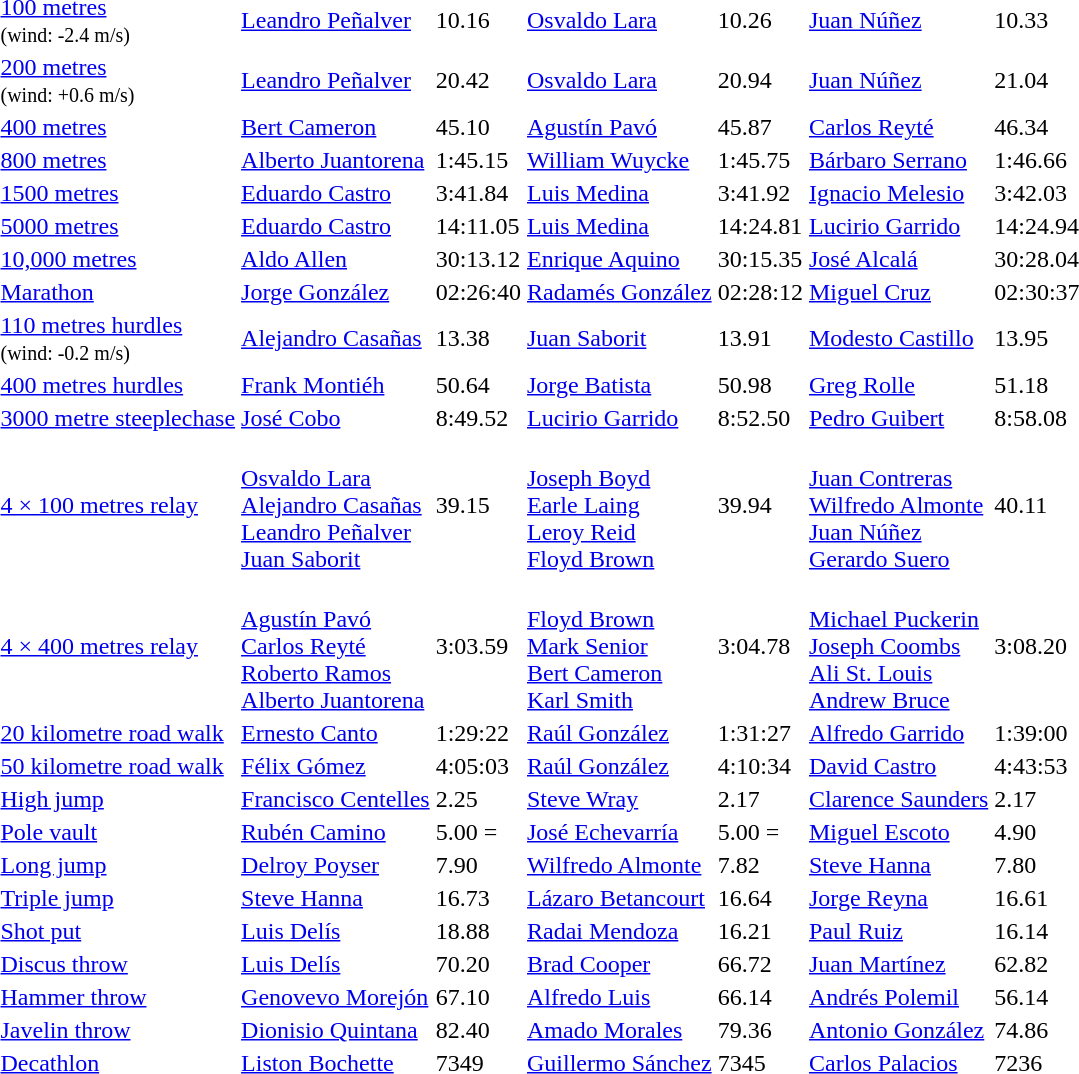<table>
<tr>
<td><a href='#'>100 metres</a><br><small>(wind: -2.4 m/s)</small></td>
<td><a href='#'>Leandro Peñalver</a><br> </td>
<td>10.16</td>
<td><a href='#'>Osvaldo Lara</a><br> </td>
<td>10.26</td>
<td><a href='#'>Juan Núñez</a><br> </td>
<td>10.33</td>
</tr>
<tr>
<td><a href='#'>200 metres</a><br><small>(wind: +0.6 m/s)</small></td>
<td><a href='#'>Leandro Peñalver</a><br> </td>
<td>20.42 </td>
<td><a href='#'>Osvaldo Lara</a><br> </td>
<td>20.94</td>
<td><a href='#'>Juan Núñez</a><br> </td>
<td>21.04</td>
</tr>
<tr>
<td><a href='#'>400 metres</a></td>
<td><a href='#'>Bert Cameron</a><br> </td>
<td>45.10</td>
<td><a href='#'>Agustín Pavó</a><br> </td>
<td>45.87</td>
<td><a href='#'>Carlos Reyté</a><br> </td>
<td>46.34</td>
</tr>
<tr>
<td><a href='#'>800 metres</a></td>
<td><a href='#'>Alberto Juantorena</a><br> </td>
<td>1:45.15 </td>
<td><a href='#'>William Wuycke</a><br> </td>
<td>1:45.75</td>
<td><a href='#'>Bárbaro Serrano</a><br> </td>
<td>1:46.66</td>
</tr>
<tr>
<td><a href='#'>1500 metres</a></td>
<td><a href='#'>Eduardo Castro</a><br> </td>
<td>3:41.84 </td>
<td><a href='#'>Luis Medina</a><br> </td>
<td>3:41.92</td>
<td><a href='#'>Ignacio Melesio</a><br> </td>
<td>3:42.03</td>
</tr>
<tr>
<td><a href='#'>5000 metres</a></td>
<td><a href='#'>Eduardo Castro</a><br> </td>
<td>14:11.05</td>
<td><a href='#'>Luis Medina</a><br> </td>
<td>14:24.81</td>
<td><a href='#'>Lucirio Garrido</a><br> </td>
<td>14:24.94</td>
</tr>
<tr>
<td><a href='#'>10,000 metres</a></td>
<td><a href='#'>Aldo Allen</a><br> </td>
<td>30:13.12</td>
<td><a href='#'>Enrique Aquino</a><br> </td>
<td>30:15.35</td>
<td><a href='#'>José Alcalá</a><br> </td>
<td>30:28.04</td>
</tr>
<tr>
<td><a href='#'>Marathon</a></td>
<td><a href='#'>Jorge González</a><br> </td>
<td>02:26:40</td>
<td><a href='#'>Radamés González</a><br> </td>
<td>02:28:12</td>
<td><a href='#'>Miguel Cruz</a><br> </td>
<td>02:30:37</td>
</tr>
<tr>
<td><a href='#'>110 metres hurdles</a><br><small>(wind: -0.2 m/s)</small></td>
<td><a href='#'>Alejandro Casañas</a><br> </td>
<td>13.38 </td>
<td><a href='#'>Juan Saborit</a><br> </td>
<td>13.91</td>
<td><a href='#'>Modesto Castillo</a><br> </td>
<td>13.95</td>
</tr>
<tr>
<td><a href='#'>400 metres hurdles</a></td>
<td><a href='#'>Frank Montiéh</a><br> </td>
<td>50.64</td>
<td><a href='#'>Jorge Batista</a><br> </td>
<td>50.98</td>
<td><a href='#'>Greg Rolle</a><br> </td>
<td>51.18</td>
</tr>
<tr>
<td><a href='#'>3000 metre steeplechase</a></td>
<td><a href='#'>José Cobo</a><br> </td>
<td>8:49.52</td>
<td><a href='#'>Lucirio Garrido</a><br> </td>
<td>8:52.50</td>
<td><a href='#'>Pedro Guibert</a><br> </td>
<td>8:58.08</td>
</tr>
<tr>
<td><a href='#'>4 × 100 metres relay</a></td>
<td><br><a href='#'>Osvaldo Lara</a><br><a href='#'>Alejandro Casañas</a><br><a href='#'>Leandro Peñalver</a><br><a href='#'>Juan Saborit</a></td>
<td>39.15</td>
<td><br><a href='#'>Joseph Boyd</a><br><a href='#'>Earle Laing</a><br><a href='#'>Leroy Reid</a><br><a href='#'>Floyd Brown</a></td>
<td>39.94</td>
<td><br><a href='#'>Juan Contreras</a><br><a href='#'>Wilfredo Almonte</a><br><a href='#'>Juan Núñez</a><br><a href='#'>Gerardo Suero</a></td>
<td>40.11</td>
</tr>
<tr>
<td><a href='#'>4 × 400 metres relay</a></td>
<td><br><a href='#'>Agustín Pavó</a><br><a href='#'>Carlos Reyté</a><br><a href='#'>Roberto Ramos</a><br><a href='#'>Alberto Juantorena</a></td>
<td>3:03.59 </td>
<td><br><a href='#'>Floyd Brown</a><br><a href='#'>Mark Senior</a><br><a href='#'>Bert Cameron</a><br><a href='#'>Karl Smith</a></td>
<td>3:04.78</td>
<td><br><a href='#'>Michael Puckerin</a><br><a href='#'>Joseph Coombs</a><br><a href='#'>Ali St. Louis</a><br><a href='#'>Andrew Bruce</a></td>
<td>3:08.20</td>
</tr>
<tr>
<td><a href='#'>20 kilometre road walk</a></td>
<td><a href='#'>Ernesto Canto</a><br> </td>
<td>1:29:22</td>
<td><a href='#'>Raúl González</a><br> </td>
<td>1:31:27</td>
<td><a href='#'>Alfredo Garrido</a><br> </td>
<td>1:39:00</td>
</tr>
<tr>
<td><a href='#'>50 kilometre road walk</a></td>
<td><a href='#'>Félix Gómez</a><br> </td>
<td>4:05:03 </td>
<td><a href='#'>Raúl González</a><br> </td>
<td>4:10:34</td>
<td><a href='#'>David Castro</a><br> </td>
<td>4:43:53</td>
</tr>
<tr>
<td><a href='#'>High jump</a></td>
<td><a href='#'>Francisco Centelles</a><br> </td>
<td>2.25 </td>
<td><a href='#'>Steve Wray</a><br> </td>
<td>2.17</td>
<td><a href='#'>Clarence Saunders</a><br> </td>
<td>2.17</td>
</tr>
<tr>
<td><a href='#'>Pole vault</a></td>
<td><a href='#'>Rubén Camino</a><br> </td>
<td>5.00 =</td>
<td><a href='#'>José Echevarría</a><br> </td>
<td>5.00 =</td>
<td><a href='#'>Miguel Escoto</a><br> </td>
<td>4.90</td>
</tr>
<tr>
<td><a href='#'>Long jump</a></td>
<td><a href='#'>Delroy Poyser</a><br> </td>
<td>7.90 </td>
<td><a href='#'>Wilfredo Almonte</a><br> </td>
<td>7.82</td>
<td><a href='#'>Steve Hanna</a><br> </td>
<td>7.80</td>
</tr>
<tr>
<td><a href='#'>Triple jump</a></td>
<td><a href='#'>Steve Hanna</a><br> </td>
<td>16.73</td>
<td><a href='#'>Lázaro Betancourt</a><br> </td>
<td>16.64</td>
<td><a href='#'>Jorge Reyna</a><br> </td>
<td>16.61</td>
</tr>
<tr>
<td><a href='#'>Shot put</a></td>
<td><a href='#'>Luis Delís</a><br> </td>
<td>18.88 </td>
<td><a href='#'>Radai Mendoza</a><br> </td>
<td>16.21</td>
<td><a href='#'>Paul Ruiz</a><br> </td>
<td>16.14</td>
</tr>
<tr>
<td><a href='#'>Discus throw</a></td>
<td><a href='#'>Luis Delís</a><br> </td>
<td>70.20 </td>
<td><a href='#'>Brad Cooper</a><br> </td>
<td>66.72</td>
<td><a href='#'>Juan Martínez</a><br> </td>
<td>62.82</td>
</tr>
<tr>
<td><a href='#'>Hammer throw</a></td>
<td><a href='#'>Genovevo Morejón</a><br> </td>
<td>67.10</td>
<td><a href='#'>Alfredo Luis</a><br> </td>
<td>66.14</td>
<td><a href='#'>Andrés Polemil</a><br> </td>
<td>56.14</td>
</tr>
<tr>
<td><a href='#'>Javelin throw</a></td>
<td><a href='#'>Dionisio Quintana</a><br> </td>
<td>82.40 </td>
<td><a href='#'>Amado Morales</a><br> </td>
<td>79.36</td>
<td><a href='#'>Antonio González</a><br> </td>
<td>74.86</td>
</tr>
<tr>
<td><a href='#'>Decathlon</a></td>
<td><a href='#'>Liston Bochette</a><br> </td>
<td>7349</td>
<td><a href='#'>Guillermo Sánchez</a><br> </td>
<td>7345</td>
<td><a href='#'>Carlos Palacios</a><br> </td>
<td>7236</td>
</tr>
</table>
